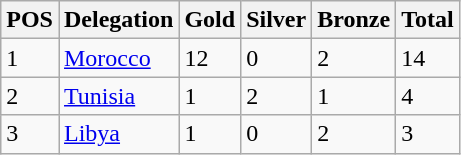<table class="wikitable">
<tr>
<th><strong>POS</strong></th>
<th>Delegation</th>
<th><strong>Gold</strong></th>
<th><strong>Silver</strong></th>
<th><strong>Bronze</strong></th>
<th><strong>Total</strong></th>
</tr>
<tr>
<td>1</td>
<td><a href='#'>Morocco</a></td>
<td>12</td>
<td>0</td>
<td>2</td>
<td>14</td>
</tr>
<tr>
<td>2</td>
<td><a href='#'>Tunisia</a></td>
<td>1</td>
<td>2</td>
<td>1</td>
<td>4</td>
</tr>
<tr>
<td>3</td>
<td><a href='#'>Libya</a></td>
<td>1</td>
<td>0</td>
<td>2</td>
<td>3</td>
</tr>
</table>
